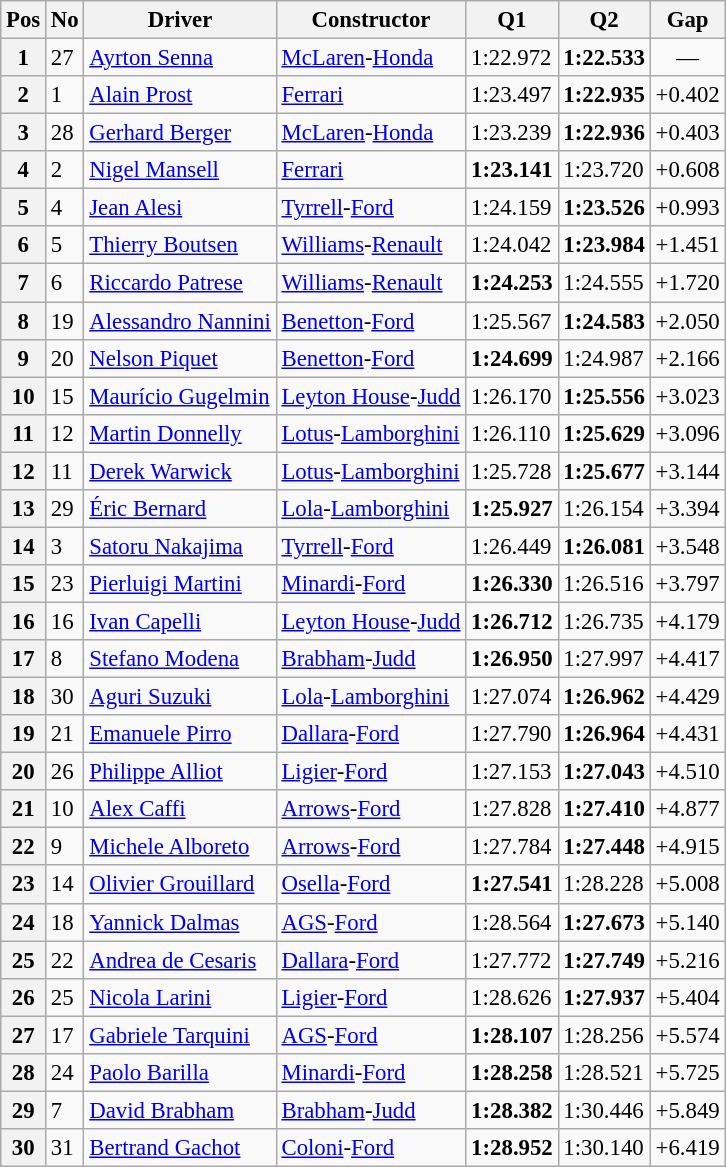<table class="wikitable sortable" style="font-size: 95%;">
<tr>
<th>Pos</th>
<th>No</th>
<th>Driver</th>
<th>Constructor</th>
<th>Q1</th>
<th>Q2</th>
<th>Gap</th>
</tr>
<tr>
<th>1</th>
<td>27</td>
<td> <a href='#'>Ayrton Senna</a></td>
<td><a href='#'>McLaren</a>-<a href='#'>Honda</a></td>
<td>1:22.972</td>
<td><strong>1:22.533</strong></td>
<td align="center">—</td>
</tr>
<tr>
<th>2</th>
<td>1</td>
<td> <a href='#'>Alain Prost</a></td>
<td><a href='#'>Ferrari</a></td>
<td>1:23.497</td>
<td><strong>1:22.935</strong></td>
<td>+0.402</td>
</tr>
<tr>
<th>3</th>
<td>28</td>
<td> <a href='#'>Gerhard Berger</a></td>
<td><a href='#'>McLaren</a>-<a href='#'>Honda</a></td>
<td>1:23.239</td>
<td><strong>1:22.936</strong></td>
<td>+0.403</td>
</tr>
<tr>
<th>4</th>
<td>2</td>
<td> <a href='#'>Nigel Mansell</a></td>
<td><a href='#'>Ferrari</a></td>
<td><strong>1:23.141</strong></td>
<td>1:23.720</td>
<td>+0.608</td>
</tr>
<tr>
<th>5</th>
<td>4</td>
<td> <a href='#'>Jean Alesi</a></td>
<td><a href='#'>Tyrrell</a>-<a href='#'>Ford</a></td>
<td>1:24.159</td>
<td><strong>1:23.526</strong></td>
<td>+0.993</td>
</tr>
<tr>
<th>6</th>
<td>5</td>
<td> <a href='#'>Thierry Boutsen</a></td>
<td><a href='#'>Williams</a>-<a href='#'>Renault</a></td>
<td>1:24.042</td>
<td><strong>1:23.984</strong></td>
<td>+1.451</td>
</tr>
<tr>
<th>7</th>
<td>6</td>
<td> <a href='#'>Riccardo Patrese</a></td>
<td><a href='#'>Williams</a>-<a href='#'>Renault</a></td>
<td><strong>1:24.253</strong></td>
<td>1:24.555</td>
<td>+1.720</td>
</tr>
<tr>
<th>8</th>
<td>19</td>
<td> <a href='#'>Alessandro Nannini</a></td>
<td><a href='#'>Benetton</a>-<a href='#'>Ford</a></td>
<td>1:25.567</td>
<td><strong>1:24.583</strong></td>
<td>+2.050</td>
</tr>
<tr>
<th>9</th>
<td>20</td>
<td> <a href='#'>Nelson Piquet</a></td>
<td><a href='#'>Benetton</a>-<a href='#'>Ford</a></td>
<td><strong>1:24.699</strong></td>
<td>1:24.987</td>
<td>+2.166</td>
</tr>
<tr>
<th>10</th>
<td>15</td>
<td> <a href='#'>Maurício Gugelmin</a></td>
<td><a href='#'>Leyton House</a>-<a href='#'>Judd</a></td>
<td>1:26.170</td>
<td><strong>1:25.556</strong></td>
<td>+3.023</td>
</tr>
<tr>
<th>11</th>
<td>12</td>
<td> <a href='#'>Martin Donnelly</a></td>
<td><a href='#'>Lotus</a>-<a href='#'>Lamborghini</a></td>
<td>1:26.110</td>
<td><strong>1:25.629</strong></td>
<td>+3.096</td>
</tr>
<tr>
<th>12</th>
<td>11</td>
<td> <a href='#'>Derek Warwick</a></td>
<td><a href='#'>Lotus</a>-<a href='#'>Lamborghini</a></td>
<td>1:25.728</td>
<td><strong>1:25.677</strong></td>
<td>+3.144</td>
</tr>
<tr>
<th>13</th>
<td>29</td>
<td> <a href='#'>Éric Bernard</a></td>
<td><a href='#'>Lola</a>-<a href='#'>Lamborghini</a></td>
<td><strong>1:25.927</strong></td>
<td>1:26.154</td>
<td>+3.394</td>
</tr>
<tr>
<th>14</th>
<td>3</td>
<td> <a href='#'>Satoru Nakajima</a></td>
<td><a href='#'>Tyrrell</a>-<a href='#'>Ford</a></td>
<td>1:26.449</td>
<td><strong>1:26.081</strong></td>
<td>+3.548</td>
</tr>
<tr>
<th>15</th>
<td>23</td>
<td> <a href='#'>Pierluigi Martini</a></td>
<td><a href='#'>Minardi</a>-<a href='#'>Ford</a></td>
<td><strong>1:26.330</strong></td>
<td>1:26.516</td>
<td>+3.797</td>
</tr>
<tr>
<th>16</th>
<td>16</td>
<td> <a href='#'>Ivan Capelli</a></td>
<td><a href='#'>Leyton House</a>-<a href='#'>Judd</a></td>
<td><strong>1:26.712</strong></td>
<td>1:26.735</td>
<td>+4.179</td>
</tr>
<tr>
<th>17</th>
<td>8</td>
<td> <a href='#'>Stefano Modena</a></td>
<td><a href='#'>Brabham</a>-<a href='#'>Judd</a></td>
<td><strong>1:26.950</strong></td>
<td>1:27.997</td>
<td>+4.417</td>
</tr>
<tr>
<th>18</th>
<td>30</td>
<td> <a href='#'>Aguri Suzuki</a></td>
<td><a href='#'>Lola</a>-<a href='#'>Lamborghini</a></td>
<td>1:27.074</td>
<td><strong>1:26.962</strong></td>
<td>+4.429</td>
</tr>
<tr>
<th>19</th>
<td>21</td>
<td> <a href='#'>Emanuele Pirro</a></td>
<td><a href='#'>Dallara</a>-<a href='#'>Ford</a></td>
<td>1:27.790</td>
<td><strong>1:26.964</strong></td>
<td>+4.431</td>
</tr>
<tr>
<th>20</th>
<td>26</td>
<td> <a href='#'>Philippe Alliot</a></td>
<td><a href='#'>Ligier</a>-<a href='#'>Ford</a></td>
<td>1:27.153</td>
<td><strong>1:27.043</strong></td>
<td>+4.510</td>
</tr>
<tr>
<th>21</th>
<td>10</td>
<td> <a href='#'>Alex Caffi</a></td>
<td><a href='#'>Arrows</a>-<a href='#'>Ford</a></td>
<td>1:27.828</td>
<td><strong>1:27.410</strong></td>
<td>+4.877</td>
</tr>
<tr>
<th>22</th>
<td>9</td>
<td> <a href='#'>Michele Alboreto</a></td>
<td><a href='#'>Arrows</a>-<a href='#'>Ford</a></td>
<td>1:27.784</td>
<td><strong>1:27.448</strong></td>
<td>+4.915</td>
</tr>
<tr>
<th>23</th>
<td>14</td>
<td> <a href='#'>Olivier Grouillard</a></td>
<td><a href='#'>Osella</a>-<a href='#'>Ford</a></td>
<td><strong>1:27.541</strong></td>
<td>1:28.228</td>
<td>+5.008</td>
</tr>
<tr>
<th>24</th>
<td>18</td>
<td> <a href='#'>Yannick Dalmas</a></td>
<td><a href='#'>AGS</a>-<a href='#'>Ford</a></td>
<td>1:28.564</td>
<td><strong>1:27.673</strong></td>
<td>+5.140</td>
</tr>
<tr>
<th>25</th>
<td>22</td>
<td> <a href='#'>Andrea de Cesaris</a></td>
<td><a href='#'>Dallara</a>-<a href='#'>Ford</a></td>
<td>1:27.772</td>
<td><strong>1:27.749</strong></td>
<td>+5.216</td>
</tr>
<tr>
<th>26</th>
<td>25</td>
<td> <a href='#'>Nicola Larini</a></td>
<td><a href='#'>Ligier</a>-<a href='#'>Ford</a></td>
<td>1:28.626</td>
<td><strong>1:27.937</strong></td>
<td>+5.404</td>
</tr>
<tr>
<th>27</th>
<td>17</td>
<td> <a href='#'>Gabriele Tarquini</a></td>
<td><a href='#'>AGS</a>-<a href='#'>Ford</a></td>
<td><strong>1:28.107</strong></td>
<td>1:28.256</td>
<td>+5.574</td>
</tr>
<tr>
<th>28</th>
<td>24</td>
<td> <a href='#'>Paolo Barilla</a></td>
<td><a href='#'>Minardi</a>-<a href='#'>Ford</a></td>
<td><strong>1:28.258</strong></td>
<td>1:28.521</td>
<td>+5.725</td>
</tr>
<tr>
<th>29</th>
<td>7</td>
<td> <a href='#'>David Brabham</a></td>
<td><a href='#'>Brabham</a>-<a href='#'>Judd</a></td>
<td><strong>1:28.382</strong></td>
<td>1:30.446</td>
<td>+5.849</td>
</tr>
<tr>
<th>30</th>
<td>31</td>
<td> <a href='#'>Bertrand Gachot</a></td>
<td><a href='#'>Coloni</a>-<a href='#'>Ford</a></td>
<td><strong>1:28.952</strong></td>
<td>1:30.140</td>
<td>+6.419</td>
</tr>
</table>
